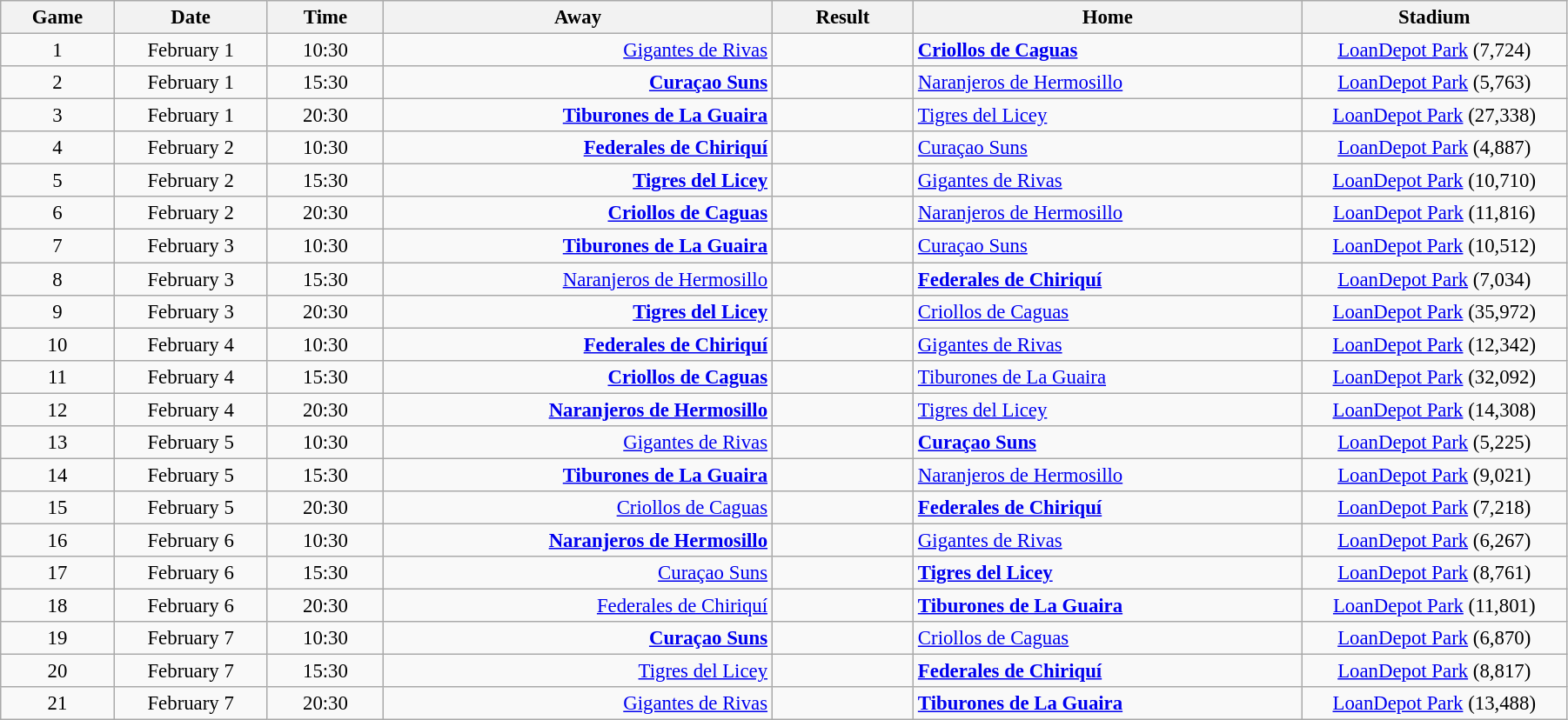<table class="wikitable" style="font-size:95%; text-align: center; width: 95%;">
<tr>
<th width="30">Game</th>
<th width="50">Date</th>
<th width="40">Time</th>
<th width="150">Away</th>
<th width="50">Result</th>
<th width="150">Home</th>
<th width="100">Stadium</th>
</tr>
<tr align=center>
<td>1</td>
<td>February 1</td>
<td>10:30</td>
<td align=right><a href='#'>Gigantes de Rivas</a> </td>
<td></td>
<td align=left><strong> <a href='#'>Criollos de Caguas</a></strong></td>
<td><a href='#'>LoanDepot Park</a> (7,724)</td>
</tr>
<tr align=center>
<td>2</td>
<td>February 1</td>
<td>15:30</td>
<td align=right><strong><a href='#'>Curaçao Suns</a> </strong></td>
<td></td>
<td align=left> <a href='#'>Naranjeros de Hermosillo</a></td>
<td><a href='#'>LoanDepot Park</a> (5,763)</td>
</tr>
<tr align=center>
<td>3</td>
<td>February 1</td>
<td>20:30</td>
<td align=right><strong><a href='#'>Tiburones de La Guaira</a> </strong></td>
<td></td>
<td align=left> <a href='#'>Tigres del Licey</a></td>
<td><a href='#'>LoanDepot Park</a> (27,338)</td>
</tr>
<tr align=center>
<td>4</td>
<td>February 2</td>
<td>10:30</td>
<td align=right><strong><a href='#'>Federales de Chiriquí</a> </strong></td>
<td></td>
<td align=left> <a href='#'>Curaçao Suns</a></td>
<td><a href='#'>LoanDepot Park</a> (4,887)</td>
</tr>
<tr align=center>
<td>5</td>
<td>February 2</td>
<td>15:30</td>
<td align=right><strong><a href='#'>Tigres del Licey</a> </strong></td>
<td></td>
<td align=left> <a href='#'>Gigantes de Rivas</a></td>
<td><a href='#'>LoanDepot Park</a> (10,710)</td>
</tr>
<tr align=center>
<td>6</td>
<td>February 2</td>
<td>20:30</td>
<td align=right><strong><a href='#'>Criollos de Caguas</a> </strong></td>
<td></td>
<td align=left> <a href='#'>Naranjeros de Hermosillo</a></td>
<td><a href='#'>LoanDepot Park</a> (11,816)</td>
</tr>
<tr align=center>
<td>7</td>
<td>February 3</td>
<td>10:30</td>
<td align=right><strong><a href='#'>Tiburones de La Guaira</a> </strong></td>
<td></td>
<td align=left> <a href='#'>Curaçao Suns</a></td>
<td><a href='#'>LoanDepot Park</a> (10,512)</td>
</tr>
<tr align=center>
<td>8</td>
<td>February 3</td>
<td>15:30</td>
<td align=right><a href='#'>Naranjeros de Hermosillo</a> </td>
<td></td>
<td align=left><strong> <a href='#'>Federales de Chiriquí</a></strong></td>
<td><a href='#'>LoanDepot Park</a> (7,034)</td>
</tr>
<tr align=center>
<td>9</td>
<td>February 3</td>
<td>20:30</td>
<td align=right><strong><a href='#'>Tigres del Licey</a> </strong></td>
<td></td>
<td align=left> <a href='#'>Criollos de Caguas</a></td>
<td><a href='#'>LoanDepot Park</a> (35,972)</td>
</tr>
<tr align=center>
<td>10</td>
<td>February 4</td>
<td>10:30</td>
<td align=right><strong><a href='#'>Federales de Chiriquí</a> </strong></td>
<td></td>
<td align=left> <a href='#'>Gigantes de Rivas</a></td>
<td><a href='#'>LoanDepot Park</a> (12,342)</td>
</tr>
<tr align=center>
<td>11</td>
<td>February 4</td>
<td>15:30</td>
<td align=right><strong><a href='#'>Criollos de Caguas</a> </strong></td>
<td></td>
<td align=left> <a href='#'>Tiburones de La Guaira</a></td>
<td><a href='#'>LoanDepot Park</a> (32,092)</td>
</tr>
<tr align=center>
<td>12</td>
<td>February 4</td>
<td>20:30</td>
<td align=right><strong><a href='#'>Naranjeros de Hermosillo</a> </strong></td>
<td></td>
<td align=left> <a href='#'>Tigres del Licey</a></td>
<td><a href='#'>LoanDepot Park</a> (14,308)</td>
</tr>
<tr align=center>
<td>13</td>
<td>February 5</td>
<td>10:30</td>
<td align=right><a href='#'>Gigantes de Rivas</a> </td>
<td></td>
<td align=left><strong> <a href='#'>Curaçao Suns</a></strong></td>
<td><a href='#'>LoanDepot Park</a> (5,225)</td>
</tr>
<tr align=center>
<td>14</td>
<td>February 5</td>
<td>15:30</td>
<td align=right><strong><a href='#'>Tiburones de La Guaira</a> </strong></td>
<td></td>
<td align=left> <a href='#'>Naranjeros de Hermosillo</a></td>
<td><a href='#'>LoanDepot Park</a> (9,021)</td>
</tr>
<tr align=center>
<td>15</td>
<td>February 5</td>
<td>20:30</td>
<td align=right><a href='#'>Criollos de Caguas</a> </td>
<td></td>
<td align=left><strong> <a href='#'>Federales de Chiriquí</a></strong></td>
<td><a href='#'>LoanDepot Park</a> (7,218)</td>
</tr>
<tr align=center>
<td>16</td>
<td>February 6</td>
<td>10:30</td>
<td align=right><strong><a href='#'>Naranjeros de Hermosillo</a> </strong></td>
<td></td>
<td align=left> <a href='#'>Gigantes de Rivas</a></td>
<td><a href='#'>LoanDepot Park</a> (6,267)</td>
</tr>
<tr align=center>
<td>17</td>
<td>February 6</td>
<td>15:30</td>
<td align=right><a href='#'>Curaçao Suns</a> </td>
<td></td>
<td align=left><strong> <a href='#'>Tigres del Licey</a></strong></td>
<td><a href='#'>LoanDepot Park</a> (8,761)</td>
</tr>
<tr align=center>
<td>18</td>
<td>February 6</td>
<td>20:30</td>
<td align=right><a href='#'>Federales de Chiriquí</a> </td>
<td><strong></strong></td>
<td align=left><strong> <a href='#'>Tiburones de La Guaira</a></strong></td>
<td><a href='#'>LoanDepot Park</a> (11,801)</td>
</tr>
<tr align=center>
<td>19</td>
<td>February 7</td>
<td>10:30</td>
<td align=right><strong><a href='#'>Curaçao Suns</a> </strong></td>
<td><strong></strong></td>
<td align=left> <a href='#'>Criollos de Caguas</a></td>
<td><a href='#'>LoanDepot Park</a> (6,870)</td>
</tr>
<tr align=center>
<td>20</td>
<td>February 7</td>
<td>15:30</td>
<td align=right><a href='#'>Tigres del Licey</a> </td>
<td><strong></strong></td>
<td align=left><strong> <a href='#'>Federales de Chiriquí</a></strong></td>
<td><a href='#'>LoanDepot Park</a> (8,817)</td>
</tr>
<tr align=center>
<td>21</td>
<td>February 7</td>
<td>20:30</td>
<td align=right><a href='#'>Gigantes de Rivas</a> </td>
<td><strong></strong></td>
<td align=left><strong> <a href='#'>Tiburones de La Guaira</a></strong></td>
<td><a href='#'>LoanDepot Park</a> (13,488)</td>
</tr>
</table>
